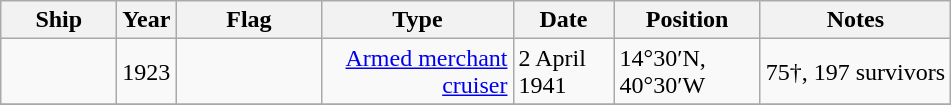<table class="wikitable sortable">
<tr>
<th scope="col" width="70px">Ship</th>
<th scope="col" width="20px">Year</th>
<th scope="col" width="90px">Flag</th>
<th scope="col" width="120px">Type</th>
<th scope="col" width="60px">Date</th>
<th scope="col" width="90px">Position</th>
<th>Notes</th>
</tr>
<tr>
<td align="left"></td>
<td align="left">1923</td>
<td align="left"></td>
<td align="right"><a href='#'>Armed merchant cruiser</a></td>
<td align="left">2 April 1941</td>
<td align="left">14°30′N, 40°30′W</td>
<td align="left">75†, 197 survivors</td>
</tr>
<tr>
</tr>
</table>
